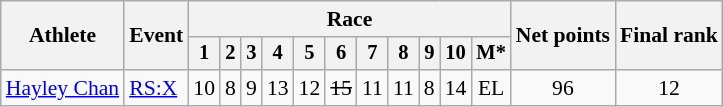<table class="wikitable" style="font-size:90%">
<tr>
<th rowspan=2>Athlete</th>
<th rowspan=2>Event</th>
<th colspan=11>Race</th>
<th rowspan=2>Net points</th>
<th rowspan=2>Final rank</th>
</tr>
<tr style="font-size:95%">
<th>1</th>
<th>2</th>
<th>3</th>
<th>4</th>
<th>5</th>
<th>6</th>
<th>7</th>
<th>8</th>
<th>9</th>
<th>10</th>
<th>M*</th>
</tr>
<tr align=center>
<td align=left><a href='#'>Hayley Chan</a></td>
<td align=left><a href='#'>RS:X</a></td>
<td>10</td>
<td>8</td>
<td>9</td>
<td>13</td>
<td>12</td>
<td><s>15</s></td>
<td>11</td>
<td>11</td>
<td>8</td>
<td>14</td>
<td>EL</td>
<td>96</td>
<td>12</td>
</tr>
</table>
